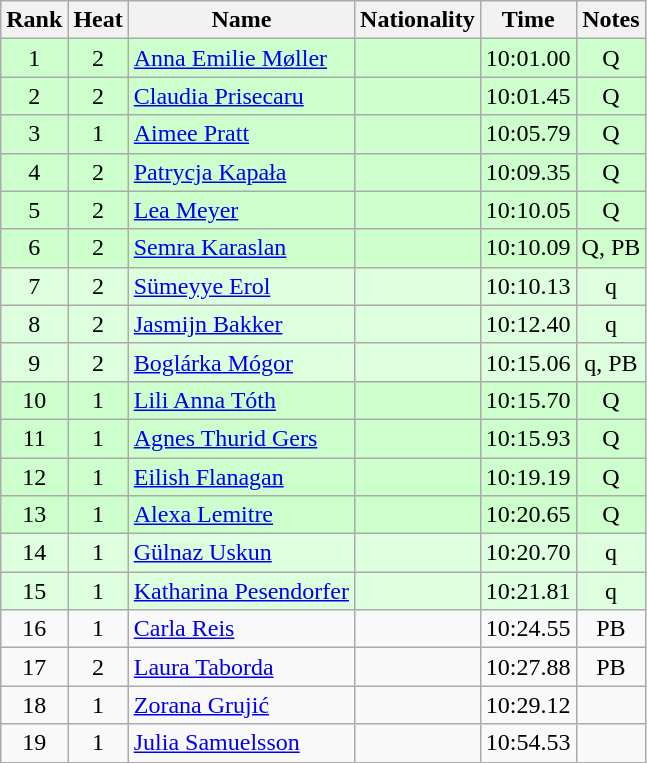<table class="wikitable sortable" style="text-align:center">
<tr>
<th>Rank</th>
<th>Heat</th>
<th>Name</th>
<th>Nationality</th>
<th>Time</th>
<th>Notes</th>
</tr>
<tr bgcolor=ccffcc>
<td>1</td>
<td>2</td>
<td align=left><a href='#'>Anna Emilie Møller</a></td>
<td align=left></td>
<td>10:01.00</td>
<td>Q</td>
</tr>
<tr bgcolor=ccffcc>
<td>2</td>
<td>2</td>
<td align=left><a href='#'>Claudia Prisecaru</a></td>
<td align=left></td>
<td>10:01.45</td>
<td>Q</td>
</tr>
<tr bgcolor=ccffcc>
<td>3</td>
<td>1</td>
<td align=left><a href='#'>Aimee Pratt</a></td>
<td align=left></td>
<td>10:05.79</td>
<td>Q</td>
</tr>
<tr bgcolor=ccffcc>
<td>4</td>
<td>2</td>
<td align=left><a href='#'>Patrycja Kapała</a></td>
<td align=left></td>
<td>10:09.35</td>
<td>Q</td>
</tr>
<tr bgcolor=ccffcc>
<td>5</td>
<td>2</td>
<td align=left><a href='#'>Lea Meyer</a></td>
<td align=left></td>
<td>10:10.05</td>
<td>Q</td>
</tr>
<tr bgcolor=ccffcc>
<td>6</td>
<td>2</td>
<td align=left><a href='#'>Semra Karaslan</a></td>
<td align=left></td>
<td>10:10.09</td>
<td>Q, PB</td>
</tr>
<tr bgcolor=ddffdd>
<td>7</td>
<td>2</td>
<td align=left><a href='#'>Sümeyye Erol</a></td>
<td align=left></td>
<td>10:10.13</td>
<td>q</td>
</tr>
<tr bgcolor=ddffdd>
<td>8</td>
<td>2</td>
<td align=left><a href='#'>Jasmijn Bakker</a></td>
<td align=left></td>
<td>10:12.40</td>
<td>q</td>
</tr>
<tr bgcolor=ddffdd>
<td>9</td>
<td>2</td>
<td align=left><a href='#'>Boglárka Mógor</a></td>
<td align=left></td>
<td>10:15.06</td>
<td>q, PB</td>
</tr>
<tr bgcolor=ccffcc>
<td>10</td>
<td>1</td>
<td align=left><a href='#'>Lili Anna Tóth</a></td>
<td align=left></td>
<td>10:15.70</td>
<td>Q</td>
</tr>
<tr bgcolor=ccffcc>
<td>11</td>
<td>1</td>
<td align=left><a href='#'>Agnes Thurid Gers</a></td>
<td align=left></td>
<td>10:15.93</td>
<td>Q</td>
</tr>
<tr bgcolor=ccffcc>
<td>12</td>
<td>1</td>
<td align=left><a href='#'>Eilish Flanagan</a></td>
<td align=left></td>
<td>10:19.19</td>
<td>Q</td>
</tr>
<tr bgcolor=ccffcc>
<td>13</td>
<td>1</td>
<td align=left><a href='#'>Alexa Lemitre</a></td>
<td align=left></td>
<td>10:20.65</td>
<td>Q</td>
</tr>
<tr bgcolor=ddffdd>
<td>14</td>
<td>1</td>
<td align=left><a href='#'>Gülnaz Uskun</a></td>
<td align=left></td>
<td>10:20.70</td>
<td>q</td>
</tr>
<tr bgcolor=ddffdd>
<td>15</td>
<td>1</td>
<td align=left><a href='#'>Katharina Pesendorfer</a></td>
<td align=left></td>
<td>10:21.81</td>
<td>q</td>
</tr>
<tr>
<td>16</td>
<td>1</td>
<td align=left><a href='#'>Carla Reis</a></td>
<td align=left></td>
<td>10:24.55</td>
<td>PB</td>
</tr>
<tr>
<td>17</td>
<td>2</td>
<td align=left><a href='#'>Laura Taborda</a></td>
<td align=left></td>
<td>10:27.88</td>
<td>PB</td>
</tr>
<tr>
<td>18</td>
<td>1</td>
<td align=left><a href='#'>Zorana Grujić</a></td>
<td align=left></td>
<td>10:29.12</td>
<td></td>
</tr>
<tr>
<td>19</td>
<td>1</td>
<td align=left><a href='#'>Julia Samuelsson</a></td>
<td align=left></td>
<td>10:54.53</td>
<td></td>
</tr>
</table>
